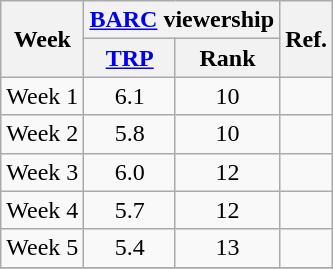<table class="wikitable mw-collapsible mw-collapsed" style="text-align:center">
<tr>
<th rowspan="2">Week</th>
<th colspan="2"><a href='#'>BARC</a> viewership</th>
<th rowspan="2">Ref.</th>
</tr>
<tr>
<th><a href='#'>TRP</a></th>
<th>Rank</th>
</tr>
<tr>
<td>Week 1</td>
<td>6.1</td>
<td>10</td>
<td></td>
</tr>
<tr>
<td>Week 2</td>
<td>5.8</td>
<td>10</td>
<td></td>
</tr>
<tr>
<td>Week 3</td>
<td>6.0</td>
<td>12</td>
<td></td>
</tr>
<tr>
<td>Week 4</td>
<td>5.7</td>
<td>12</td>
<td></td>
</tr>
<tr>
<td>Week 5</td>
<td>5.4</td>
<td>13</td>
<td></td>
</tr>
<tr>
</tr>
</table>
